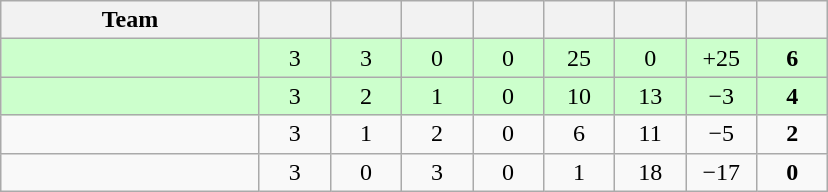<table class="wikitable" style="text-align:center;">
<tr>
<th width=165>Team</th>
<th width=40></th>
<th width=40></th>
<th width=40></th>
<th width=40></th>
<th width=40></th>
<th width=40></th>
<th width=40></th>
<th width=40></th>
</tr>
<tr bgcolor="ccffcc">
<td style="text-align:left;"></td>
<td>3</td>
<td>3</td>
<td>0</td>
<td>0</td>
<td>25</td>
<td>0</td>
<td>+25</td>
<td><strong>6</strong></td>
</tr>
<tr bgcolor="ccffcc">
<td style="text-align:left;"></td>
<td>3</td>
<td>2</td>
<td>1</td>
<td>0</td>
<td>10</td>
<td>13</td>
<td>−3</td>
<td><strong>4</strong></td>
</tr>
<tr>
<td style="text-align:left;"></td>
<td>3</td>
<td>1</td>
<td>2</td>
<td>0</td>
<td>6</td>
<td>11</td>
<td>−5</td>
<td><strong>2</strong></td>
</tr>
<tr>
<td style="text-align:left;"></td>
<td>3</td>
<td>0</td>
<td>3</td>
<td>0</td>
<td>1</td>
<td>18</td>
<td>−17</td>
<td><strong>0</strong></td>
</tr>
</table>
